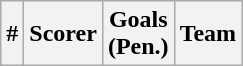<table class="wikitable">
<tr>
<th>#</th>
<th>Scorer</th>
<th>Goals<br>(Pen.)</th>
<th>Team</th>
</tr>
</table>
